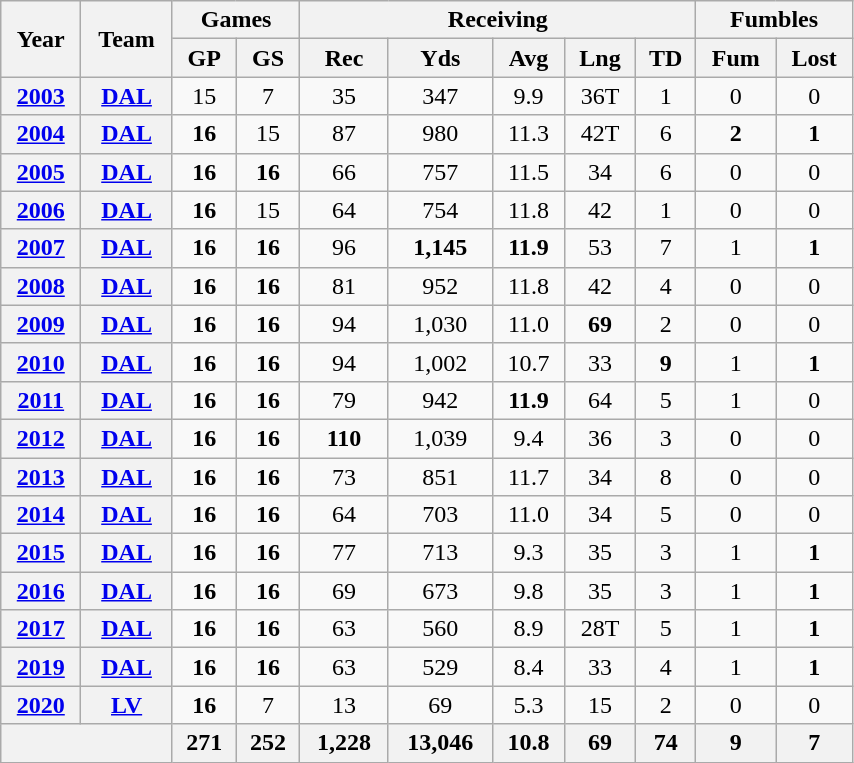<table class= "wikitable" float="left" border="1" style="text-align:center; width:45%;">
<tr>
<th rowspan="2">Year</th>
<th rowspan="2">Team</th>
<th colspan="2">Games</th>
<th colspan="5">Receiving</th>
<th colspan="2">Fumbles</th>
</tr>
<tr>
<th>GP</th>
<th>GS</th>
<th>Rec</th>
<th>Yds</th>
<th>Avg</th>
<th>Lng</th>
<th>TD</th>
<th>Fum</th>
<th>Lost</th>
</tr>
<tr>
<th><a href='#'>2003</a></th>
<th><a href='#'>DAL</a></th>
<td>15</td>
<td>7</td>
<td>35</td>
<td>347</td>
<td>9.9</td>
<td>36T</td>
<td>1</td>
<td>0</td>
<td>0</td>
</tr>
<tr>
<th><a href='#'>2004</a></th>
<th><a href='#'>DAL</a></th>
<td><strong>16</strong></td>
<td>15</td>
<td>87</td>
<td>980</td>
<td>11.3</td>
<td>42T</td>
<td>6</td>
<td><strong>2</strong></td>
<td><strong>1</strong></td>
</tr>
<tr>
<th><a href='#'>2005</a></th>
<th><a href='#'>DAL</a></th>
<td><strong>16</strong></td>
<td><strong>16</strong></td>
<td>66</td>
<td>757</td>
<td>11.5</td>
<td>34</td>
<td>6</td>
<td>0</td>
<td>0</td>
</tr>
<tr>
<th><a href='#'>2006</a></th>
<th><a href='#'>DAL</a></th>
<td><strong>16</strong></td>
<td>15</td>
<td>64</td>
<td>754</td>
<td>11.8</td>
<td>42</td>
<td>1</td>
<td>0</td>
<td>0</td>
</tr>
<tr>
<th><a href='#'>2007</a></th>
<th><a href='#'>DAL</a></th>
<td><strong>16</strong></td>
<td><strong>16</strong></td>
<td>96</td>
<td><strong>1,145</strong></td>
<td><strong>11.9</strong></td>
<td>53</td>
<td>7</td>
<td>1</td>
<td><strong>1</strong></td>
</tr>
<tr>
<th><a href='#'>2008</a></th>
<th><a href='#'>DAL</a></th>
<td><strong>16</strong></td>
<td><strong>16</strong></td>
<td>81</td>
<td>952</td>
<td>11.8</td>
<td>42</td>
<td>4</td>
<td>0</td>
<td>0</td>
</tr>
<tr>
<th><a href='#'>2009</a></th>
<th><a href='#'>DAL</a></th>
<td><strong>16</strong></td>
<td><strong>16</strong></td>
<td>94</td>
<td>1,030</td>
<td>11.0</td>
<td><strong>69</strong></td>
<td>2</td>
<td>0</td>
<td>0</td>
</tr>
<tr>
<th><a href='#'>2010</a></th>
<th><a href='#'>DAL</a></th>
<td><strong>16</strong></td>
<td><strong>16</strong></td>
<td>94</td>
<td>1,002</td>
<td>10.7</td>
<td>33</td>
<td><strong>9</strong></td>
<td>1</td>
<td><strong>1</strong></td>
</tr>
<tr>
<th><a href='#'>2011</a></th>
<th><a href='#'>DAL</a></th>
<td><strong>16</strong></td>
<td><strong>16</strong></td>
<td>79</td>
<td>942</td>
<td><strong>11.9</strong></td>
<td>64</td>
<td>5</td>
<td>1</td>
<td>0</td>
</tr>
<tr>
<th><a href='#'>2012</a></th>
<th><a href='#'>DAL</a></th>
<td><strong>16</strong></td>
<td><strong>16</strong></td>
<td><strong>110</strong></td>
<td>1,039</td>
<td>9.4</td>
<td>36</td>
<td>3</td>
<td>0</td>
<td>0</td>
</tr>
<tr>
<th><a href='#'>2013</a></th>
<th><a href='#'>DAL</a></th>
<td><strong>16</strong></td>
<td><strong>16</strong></td>
<td>73</td>
<td>851</td>
<td>11.7</td>
<td>34</td>
<td>8</td>
<td>0</td>
<td>0</td>
</tr>
<tr>
<th><a href='#'>2014</a></th>
<th><a href='#'>DAL</a></th>
<td><strong>16</strong></td>
<td><strong>16</strong></td>
<td>64</td>
<td>703</td>
<td>11.0</td>
<td>34</td>
<td>5</td>
<td>0</td>
<td>0</td>
</tr>
<tr>
<th><a href='#'>2015</a></th>
<th><a href='#'>DAL</a></th>
<td><strong>16</strong></td>
<td><strong>16</strong></td>
<td>77</td>
<td>713</td>
<td>9.3</td>
<td>35</td>
<td>3</td>
<td>1</td>
<td><strong>1</strong></td>
</tr>
<tr>
<th><a href='#'>2016</a></th>
<th><a href='#'>DAL</a></th>
<td><strong>16</strong></td>
<td><strong>16</strong></td>
<td>69</td>
<td>673</td>
<td>9.8</td>
<td>35</td>
<td>3</td>
<td>1</td>
<td><strong>1</strong></td>
</tr>
<tr>
<th><a href='#'>2017</a></th>
<th><a href='#'>DAL</a></th>
<td><strong>16</strong></td>
<td><strong>16</strong></td>
<td>63</td>
<td>560</td>
<td>8.9</td>
<td>28T</td>
<td>5</td>
<td>1</td>
<td><strong>1</strong></td>
</tr>
<tr>
<th><a href='#'>2019</a></th>
<th><a href='#'>DAL</a></th>
<td><strong>16</strong></td>
<td><strong>16</strong></td>
<td>63</td>
<td>529</td>
<td>8.4</td>
<td>33</td>
<td>4</td>
<td>1</td>
<td><strong>1</strong></td>
</tr>
<tr>
<th><a href='#'>2020</a></th>
<th><a href='#'>LV</a></th>
<td><strong>16</strong></td>
<td>7</td>
<td>13</td>
<td>69</td>
<td>5.3</td>
<td>15</td>
<td>2</td>
<td>0</td>
<td>0</td>
</tr>
<tr>
<th colspan="2"></th>
<th>271</th>
<th>252</th>
<th>1,228</th>
<th>13,046</th>
<th>10.8</th>
<th>69</th>
<th>74</th>
<th>9</th>
<th>7</th>
</tr>
</table>
